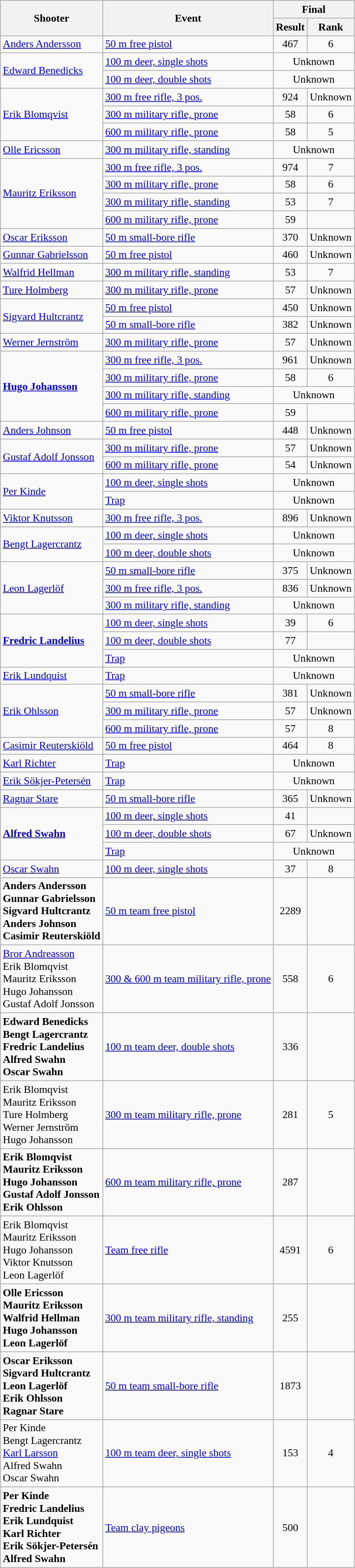<table class=wikitable style="font-size:90%">
<tr>
<th rowspan=2>Shooter</th>
<th rowspan=2>Event</th>
<th colspan=2>Final</th>
</tr>
<tr>
<th>Result</th>
<th>Rank</th>
</tr>
<tr>
<td><a href='#'>Anders Andersson</a></td>
<td><a href='#'>50 m free pistol</a></td>
<td align=center>467</td>
<td align=center>6</td>
</tr>
<tr>
<td rowspan=2><a href='#'>Edward Benedicks</a></td>
<td><a href='#'>100 m deer, single shots</a></td>
<td align=center colspan=2>Unknown</td>
</tr>
<tr>
<td><a href='#'>100 m deer, double shots</a></td>
<td align=center colspan=2>Unknown</td>
</tr>
<tr>
<td rowspan=3><a href='#'>Erik Blomqvist</a></td>
<td><a href='#'>300 m free rifle, 3 pos.</a></td>
<td align=center>924</td>
<td align=center>Unknown</td>
</tr>
<tr>
<td><a href='#'>300 m military rifle, prone</a></td>
<td align=center>58</td>
<td align=center>6</td>
</tr>
<tr>
<td><a href='#'>600 m military rifle, prone</a></td>
<td align=center>58</td>
<td align=center>5</td>
</tr>
<tr>
<td><a href='#'>Olle Ericsson</a></td>
<td><a href='#'>300 m military rifle, standing</a></td>
<td align=center colspan=2>Unknown</td>
</tr>
<tr>
<td rowspan=4><a href='#'>Mauritz Eriksson</a></td>
<td><a href='#'>300 m free rifle, 3 pos.</a></td>
<td align=center>974</td>
<td align=center>7</td>
</tr>
<tr>
<td><a href='#'>300 m military rifle, prone</a></td>
<td align=center>58</td>
<td align=center>6</td>
</tr>
<tr>
<td><a href='#'>300 m military rifle, standing</a></td>
<td align=center>53</td>
<td align=center>7</td>
</tr>
<tr>
<td><a href='#'>600 m military rifle, prone</a></td>
<td align=center>59</td>
<td align=center></td>
</tr>
<tr>
<td><a href='#'>Oscar Eriksson</a></td>
<td><a href='#'>50 m small-bore rifle</a></td>
<td align=center>370</td>
<td align=center>Unknown</td>
</tr>
<tr>
<td><a href='#'>Gunnar Gabrielsson</a></td>
<td><a href='#'>50 m free pistol</a></td>
<td align=center>460</td>
<td align=center>Unknown</td>
</tr>
<tr>
<td><a href='#'>Walfrid Hellman</a></td>
<td><a href='#'>300 m military rifle, standing</a></td>
<td align=center>53</td>
<td align=center>7</td>
</tr>
<tr>
<td><a href='#'>Ture Holmberg</a></td>
<td><a href='#'>300 m military rifle, prone</a></td>
<td align=center>57</td>
<td align=center>Unknown</td>
</tr>
<tr>
<td rowspan=2><a href='#'>Sigvard Hultcrantz</a></td>
<td><a href='#'>50 m free pistol</a></td>
<td align=center>450</td>
<td align=center>Unknown</td>
</tr>
<tr>
<td><a href='#'>50 m small-bore rifle</a></td>
<td align=center>382</td>
<td align=center>Unknown</td>
</tr>
<tr>
<td><a href='#'>Werner Jernström</a></td>
<td><a href='#'>300 m military rifle, prone</a></td>
<td align=center>57</td>
<td align=center>Unknown</td>
</tr>
<tr>
<td rowspan=4><strong><a href='#'>Hugo Johansson</a></strong></td>
<td><a href='#'>300 m free rifle, 3 pos.</a></td>
<td align=center>961</td>
<td align=center>Unknown</td>
</tr>
<tr>
<td><a href='#'>300 m military rifle, prone</a></td>
<td align=center>58</td>
<td align=center>6</td>
</tr>
<tr>
<td><a href='#'>300 m military rifle, standing</a></td>
<td align=center colspan=2>Unknown</td>
</tr>
<tr>
<td><a href='#'>600 m military rifle, prone</a></td>
<td align=center>59</td>
<td align=center></td>
</tr>
<tr>
<td><a href='#'>Anders Johnson</a></td>
<td><a href='#'>50 m free pistol</a></td>
<td align=center>448</td>
<td align=center>Unknown</td>
</tr>
<tr>
<td rowspan=2><a href='#'>Gustaf Adolf Jonsson</a></td>
<td><a href='#'>300 m military rifle, prone</a></td>
<td align=center>57</td>
<td align=center>Unknown</td>
</tr>
<tr>
<td><a href='#'>600 m military rifle, prone</a></td>
<td align=center>54</td>
<td align=center>Unknown</td>
</tr>
<tr>
<td rowspan=2><a href='#'>Per Kinde</a></td>
<td><a href='#'>100 m deer, single shots</a></td>
<td align=center colspan=2>Unknown</td>
</tr>
<tr>
<td><a href='#'>Trap</a></td>
<td align=center colspan=2>Unknown</td>
</tr>
<tr>
<td><a href='#'>Viktor Knutsson</a></td>
<td><a href='#'>300 m free rifle, 3 pos.</a></td>
<td align=center>896</td>
<td align=center>Unknown</td>
</tr>
<tr>
<td rowspan=2><a href='#'>Bengt Lagercrantz</a></td>
<td><a href='#'>100 m deer, single shots</a></td>
<td align=center colspan=2>Unknown</td>
</tr>
<tr>
<td><a href='#'>100 m deer, double shots</a></td>
<td align=center colspan=2>Unknown</td>
</tr>
<tr>
<td rowspan=3><a href='#'>Leon Lagerlöf</a></td>
<td><a href='#'>50 m small-bore rifle</a></td>
<td align=center>375</td>
<td align=center>Unknown</td>
</tr>
<tr>
<td><a href='#'>300 m free rifle, 3 pos.</a></td>
<td align=center>836</td>
<td align=center>Unknown</td>
</tr>
<tr>
<td><a href='#'>300 m military rifle, standing</a></td>
<td align=center colspan=2>Unknown</td>
</tr>
<tr>
<td rowspan=3><strong><a href='#'>Fredric Landelius</a></strong></td>
<td><a href='#'>100 m deer, single shots</a></td>
<td align=center>39</td>
<td align=center>6</td>
</tr>
<tr>
<td><a href='#'>100 m deer, double shots</a></td>
<td align=center>77</td>
<td align=center></td>
</tr>
<tr>
<td><a href='#'>Trap</a></td>
<td align=center colspan=2>Unknown</td>
</tr>
<tr>
<td><a href='#'>Erik Lundquist</a></td>
<td><a href='#'>Trap</a></td>
<td align=center colspan=2>Unknown</td>
</tr>
<tr>
<td rowspan=3><a href='#'>Erik Ohlsson</a></td>
<td><a href='#'>50 m small-bore rifle</a></td>
<td align=center>381</td>
<td align=center>Unknown</td>
</tr>
<tr>
<td><a href='#'>300 m military rifle, prone</a></td>
<td align=center>57</td>
<td align=center>Unknown</td>
</tr>
<tr>
<td><a href='#'>600 m military rifle, prone</a></td>
<td align=center>57</td>
<td align=center>8</td>
</tr>
<tr>
<td><a href='#'>Casimir Reuterskiöld</a></td>
<td><a href='#'>50 m free pistol</a></td>
<td align=center>464</td>
<td align=center>8</td>
</tr>
<tr>
<td><a href='#'>Karl Richter</a></td>
<td><a href='#'>Trap</a></td>
<td align=center colspan=2>Unknown</td>
</tr>
<tr>
<td><a href='#'>Erik Sökjer-Petersén</a></td>
<td><a href='#'>Trap</a></td>
<td align=center colspan=2>Unknown</td>
</tr>
<tr>
<td><a href='#'>Ragnar Stare</a></td>
<td><a href='#'>50 m small-bore rifle</a></td>
<td align=center>365</td>
<td align=center>Unknown</td>
</tr>
<tr>
<td rowspan=3><strong><a href='#'>Alfred Swahn</a></strong></td>
<td><a href='#'>100 m deer, single shots</a></td>
<td align=center>41</td>
<td align=center></td>
</tr>
<tr>
<td><a href='#'>100 m deer, double shots</a></td>
<td align=center>67</td>
<td align=center>Unknown</td>
</tr>
<tr>
<td><a href='#'>Trap</a></td>
<td align=center colspan=2>Unknown</td>
</tr>
<tr>
<td><a href='#'>Oscar Swahn</a></td>
<td><a href='#'>100 m deer, single shots</a></td>
<td align=center>37</td>
<td align=center>8</td>
</tr>
<tr>
<td><strong>Anders Andersson <br> Gunnar Gabrielsson <br> Sigvard Hultcrantz <br> Anders Johnson <br> Casimir Reuterskiöld</strong></td>
<td><a href='#'>50 m team free pistol</a></td>
<td align=center>2289</td>
<td align=center></td>
</tr>
<tr>
<td><a href='#'>Bror Andreasson</a> <br> Erik Blomqvist <br> Mauritz Eriksson <br> Hugo Johansson <br> Gustaf Adolf Jonsson</td>
<td><a href='#'>300 & 600 m team military rifle, prone</a></td>
<td align=center>558</td>
<td align=center>6</td>
</tr>
<tr>
<td><strong>Edward Benedicks <br> Bengt Lagercrantz <br> Fredric Landelius <br> Alfred Swahn <br> Oscar Swahn</strong></td>
<td><a href='#'>100 m team deer, double shots</a></td>
<td align=center>336</td>
<td align=center></td>
</tr>
<tr>
<td>Erik Blomqvist <br> Mauritz Eriksson <br> Ture Holmberg <br> Werner Jernström <br> Hugo Johansson</td>
<td><a href='#'>300 m team military rifle, prone</a></td>
<td align=center>281</td>
<td align=center>5</td>
</tr>
<tr>
<td><strong>Erik Blomqvist <br> Mauritz Eriksson <br> Hugo Johansson <br> Gustaf Adolf Jonsson <br> Erik Ohlsson</strong></td>
<td><a href='#'>600 m team military rifle, prone</a></td>
<td align=center>287</td>
<td align=center></td>
</tr>
<tr>
<td>Erik Blomqvist <br> Mauritz Eriksson <br> Hugo Johansson <br> Viktor Knutsson <br> Leon Lagerlöf</td>
<td><a href='#'>Team free rifle</a></td>
<td align=center>4591</td>
<td align=center>6</td>
</tr>
<tr>
<td><strong>Olle Ericsson <br> Mauritz Eriksson <br> Walfrid Hellman <br> Hugo Johansson <br> Leon Lagerlöf</strong></td>
<td><a href='#'>300 m team military rifle, standing</a></td>
<td align=center>255</td>
<td align=center></td>
</tr>
<tr>
<td><strong>Oscar Eriksson <br> Sigvard Hultcrantz <br> Leon Lagerlöf <br> Erik Ohlsson <br> Ragnar Stare</strong></td>
<td><a href='#'>50 m team small-bore rifle</a></td>
<td align=center>1873</td>
<td align=center></td>
</tr>
<tr>
<td>Per Kinde <br> Bengt Lagercrantz <br> <a href='#'>Karl Larsson</a> <br> Alfred Swahn <br> Oscar Swahn</td>
<td><a href='#'>100 m team deer, single shots</a></td>
<td align=center>153</td>
<td align=center>4</td>
</tr>
<tr>
<td><strong>Per Kinde <br> Fredric Landelius <br> Erik Lundquist <br> Karl Richter <br> Erik Sökjer-Petersén <br> Alfred Swahn</strong></td>
<td><a href='#'>Team clay pigeons</a></td>
<td align=center>500</td>
<td align=center></td>
</tr>
</table>
